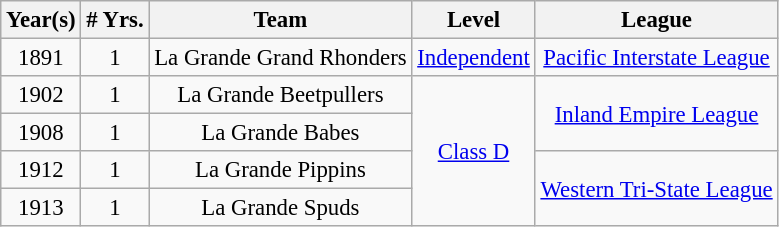<table class="wikitable" style="text-align:center; font-size: 95%;">
<tr>
<th>Year(s)</th>
<th># Yrs.</th>
<th>Team</th>
<th>Level</th>
<th>League</th>
</tr>
<tr>
<td>1891</td>
<td>1</td>
<td>La Grande Grand Rhonders</td>
<td><a href='#'>Independent</a></td>
<td><a href='#'>Pacific Interstate League</a></td>
</tr>
<tr>
<td>1902</td>
<td>1</td>
<td>La Grande Beetpullers</td>
<td rowspan=4><a href='#'>Class D</a></td>
<td rowspan=2><a href='#'>Inland Empire League</a></td>
</tr>
<tr>
<td>1908</td>
<td>1</td>
<td>La Grande Babes</td>
</tr>
<tr>
<td>1912</td>
<td>1</td>
<td>La Grande Pippins</td>
<td rowspan=2><a href='#'>Western Tri-State League</a></td>
</tr>
<tr>
<td>1913</td>
<td>1</td>
<td>La Grande Spuds</td>
</tr>
</table>
